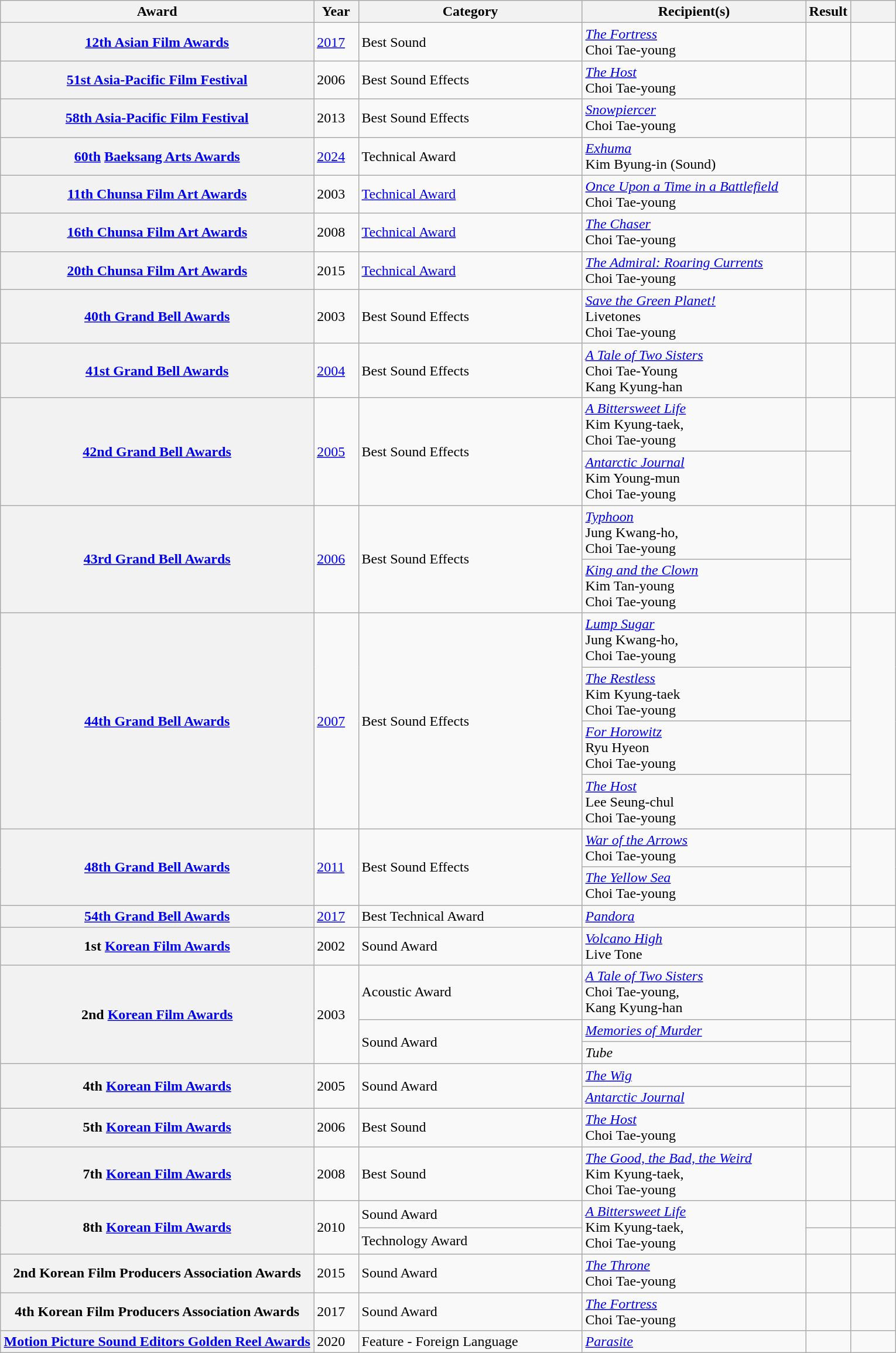<table class="wikitable plainrowheaders sortable">
<tr>
<th scope="col" style="width:auto">Award</th>
<th scope="col" style="width:5%">Year</th>
<th scope="col" style="width:25%">Category</th>
<th scope="col" style="width:25%">Recipient(s)</th>
<th scope="col" style="width:5%">Result</th>
<th scope="col" style="width:5%" class="unsortable"></th>
</tr>
<tr>
<th scope="row"><a href='#'>12th Asian Film Awards</a></th>
<td><a href='#'>2017</a></td>
<td>Best Sound</td>
<td><em><a href='#'>The Fortress</a></em><br>Choi Tae-young</td>
<td></td>
<td></td>
</tr>
<tr>
<th scope="row"><a href='#'>51st Asia-Pacific Film Festival</a></th>
<td>2006</td>
<td>Best Sound Effects</td>
<td><em><a href='#'>The Host</a></em><br>Choi Tae-young</td>
<td></td>
<td></td>
</tr>
<tr>
<th scope="row"><a href='#'>58th Asia-Pacific Film Festival</a></th>
<td>2013</td>
<td>Best Sound Effects</td>
<td><em><a href='#'>Snowpiercer</a></em><br>Choi Tae-young</td>
<td></td>
<td></td>
</tr>
<tr>
<th scope="row"><a href='#'>60th</a> <a href='#'>Baeksang Arts Awards</a></th>
<td><a href='#'>2024</a></td>
<td>Technical Award</td>
<td><em><a href='#'>Exhuma</a></em><br>Kim Byung-in (Sound)</td>
<td></td>
<td></td>
</tr>
<tr>
<th scope="row"><a href='#'>11th Chunsa Film Art Awards</a></th>
<td>2003</td>
<td><a href='#'>Technical Award</a></td>
<td><em><a href='#'>Once Upon a Time in a Battlefield</a></em><br>Choi Tae-young</td>
<td></td>
<td></td>
</tr>
<tr>
<th scope="row"><a href='#'>16th Chunsa Film Art Awards</a></th>
<td>2008</td>
<td><a href='#'>Technical Award</a></td>
<td><em><a href='#'>The Chaser</a></em><br>Choi Tae-young</td>
<td></td>
<td></td>
</tr>
<tr>
<th scope="row"><a href='#'>20th Chunsa Film Art Awards</a></th>
<td>2015</td>
<td><a href='#'>Technical Award</a></td>
<td><em><a href='#'>The Admiral: Roaring Currents</a></em><br>Choi Tae-young</td>
<td></td>
<td></td>
</tr>
<tr>
<th scope="row"><a href='#'>40th Grand Bell Awards</a></th>
<td>2003</td>
<td>Best Sound Effects</td>
<td><em><a href='#'>Save the Green Planet!</a></em><br>Livetones<br>Choi Tae-young</td>
<td></td>
<td></td>
</tr>
<tr>
<th scope="row"><a href='#'>41st Grand Bell Awards</a></th>
<td><a href='#'>2004</a></td>
<td>Best Sound Effects</td>
<td><em><a href='#'>A Tale of Two Sisters</a></em><br>Choi Tae-Young<br>Kang Kyung-han</td>
<td></td>
<td></td>
</tr>
<tr>
<th scope="row" rowspan="2"><a href='#'>42nd Grand Bell Awards</a></th>
<td rowspan="2"><a href='#'>2005</a></td>
<td rowspan="2">Best Sound Effects</td>
<td><em><a href='#'>A Bittersweet Life</a></em><br>Kim Kyung-taek,<br>Choi Tae-young</td>
<td></td>
<td rowspan="2"></td>
</tr>
<tr>
<td><em><a href='#'>Antarctic Journal</a></em><br> Kim Young-mun <br>Choi Tae-young</td>
<td></td>
</tr>
<tr>
<th scope="row" rowspan="2"><a href='#'>43rd Grand Bell Awards</a></th>
<td rowspan="2"><a href='#'>2006</a></td>
<td rowspan="2">Best Sound Effects</td>
<td><em><a href='#'>Typhoon</a></em><br>Jung Kwang-ho,<br>Choi Tae-young</td>
<td></td>
<td rowspan="2"></td>
</tr>
<tr>
<td><em><a href='#'>King and the Clown</a></em><br>Kim Tan-young<br>Choi Tae-young</td>
<td></td>
</tr>
<tr>
<th scope="row" rowspan="4"><a href='#'>44th Grand Bell Awards</a></th>
<td rowspan="4"><a href='#'>2007</a></td>
<td rowspan="4">Best Sound Effects</td>
<td><em><a href='#'>Lump Sugar</a></em><br>Jung Kwang-ho,<br>Choi Tae-young</td>
<td></td>
<td rowspan="4"></td>
</tr>
<tr>
<td><em><a href='#'>The Restless</a></em><br>Kim Kyung-taek<br>Choi Tae-young</td>
<td></td>
</tr>
<tr>
<td><em><a href='#'>For Horowitz</a></em><br>Ryu Hyeon<br>Choi Tae-young</td>
<td></td>
</tr>
<tr>
<td><em><a href='#'>The Host</a></em><br>Lee Seung-chul<br>Choi Tae-young</td>
<td></td>
</tr>
<tr>
<th scope="row" rowspan="2"><a href='#'>48th Grand Bell Awards</a></th>
<td rowspan="2"><a href='#'>2011</a></td>
<td rowspan="2">Best Sound Effects</td>
<td><em><a href='#'>War of the Arrows</a></em><br>Choi Tae-young</td>
<td></td>
<td rowspan="2"></td>
</tr>
<tr>
<td><em><a href='#'>The Yellow Sea</a></em><br>Choi Tae-young</td>
<td></td>
</tr>
<tr>
<th scope="row"><a href='#'>54th Grand Bell Awards</a></th>
<td><a href='#'>2017</a></td>
<td>Best Technical Award</td>
<td><em><a href='#'>Pandora</a></em></td>
<td></td>
<td></td>
</tr>
<tr>
<th scope="row">1st <a href='#'>Korean Film Awards</a></th>
<td>2002</td>
<td>Sound Award</td>
<td><em><a href='#'>Volcano High</a></em><br>Live Tone</td>
<td></td>
<td></td>
</tr>
<tr>
<th scope="row" rowspan="3">2nd <a href='#'>Korean Film Awards</a></th>
<td rowspan="3">2003</td>
<td>Acoustic Award</td>
<td><em><a href='#'>A Tale of Two Sisters</a></em><br>Choi Tae-young,<br>Kang Kyung-han</td>
<td></td>
<td></td>
</tr>
<tr>
<td rowspan="2">Sound Award</td>
<td><em><a href='#'>Memories of Murder</a></em></td>
<td></td>
<td rowspan="2"></td>
</tr>
<tr>
<td><em>Tube</em></td>
<td></td>
</tr>
<tr>
<th scope="row" rowspan="2">4th <a href='#'>Korean Film Awards</a></th>
<td rowspan="2">2005</td>
<td rowspan="2">Sound Award</td>
<td><em><a href='#'>The Wig</a></em></td>
<td></td>
<td rowspan="2"></td>
</tr>
<tr>
<td><em><a href='#'>Antarctic Journal</a></em></td>
<td></td>
</tr>
<tr>
<th scope="row">5th <a href='#'>Korean Film Awards</a></th>
<td>2006</td>
<td>Best Sound</td>
<td><em><a href='#'>The Host</a></em><br>Choi Tae-young</td>
<td></td>
<td></td>
</tr>
<tr>
<th scope="row">7th <a href='#'>Korean Film Awards</a></th>
<td>2008</td>
<td>Best Sound</td>
<td><em><a href='#'>The Good, the Bad, the Weird</a></em><br>Kim Kyung-taek,<br>Choi Tae-young</td>
<td></td>
<td></td>
</tr>
<tr>
<th scope="row" rowspan="2">8th <a href='#'>Korean Film Awards</a></th>
<td rowspan="2">2010</td>
<td>Sound Award</td>
<td rowspan="2"><em><a href='#'>A Bittersweet Life</a></em><br>Kim Kyung-taek,<br>Choi Tae-young</td>
<td></td>
<td></td>
</tr>
<tr>
<td>Technology Award</td>
<td></td>
<td></td>
</tr>
<tr>
<th scope="row">2nd Korean Film Producers Association Awards</th>
<td>2015</td>
<td>Sound Award</td>
<td><em><a href='#'>The Throne</a></em><br>Choi Tae-young</td>
<td></td>
<td></td>
</tr>
<tr>
<th scope="row">4th Korean Film Producers Association Awards</th>
<td>2017</td>
<td>Sound Award</td>
<td><em><a href='#'>The Fortress</a></em><br>Choi Tae-young</td>
<td></td>
<td></td>
</tr>
<tr>
<th scope="row"><a href='#'>Motion Picture Sound Editors Golden Reel Awards</a></th>
<td>2020</td>
<td>Feature - Foreign Language</td>
<td><em><a href='#'>Parasite</a></em><br></td>
<td></td>
<td></td>
</tr>
</table>
